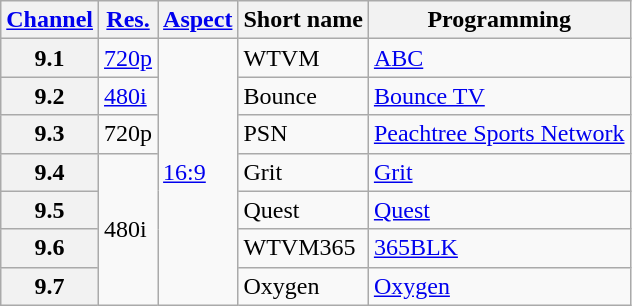<table class="wikitable">
<tr>
<th scope = "col"><a href='#'>Channel</a></th>
<th scope = "col"><a href='#'>Res.</a></th>
<th scope = "col"><a href='#'>Aspect</a></th>
<th scope = "col">Short name</th>
<th scope = "col">Programming</th>
</tr>
<tr>
<th scope = "row">9.1</th>
<td><a href='#'>720p</a></td>
<td rowspan="7"><a href='#'>16:9</a></td>
<td>WTVM</td>
<td><a href='#'>ABC</a></td>
</tr>
<tr>
<th scope = "row">9.2</th>
<td><a href='#'>480i</a></td>
<td>Bounce</td>
<td><a href='#'>Bounce TV</a></td>
</tr>
<tr>
<th scope = "row">9.3</th>
<td>720p</td>
<td>PSN</td>
<td><a href='#'>Peachtree Sports Network</a></td>
</tr>
<tr>
<th scope = "row">9.4</th>
<td rowspan="4">480i</td>
<td>Grit</td>
<td><a href='#'>Grit</a></td>
</tr>
<tr>
<th scope = "row">9.5</th>
<td>Quest</td>
<td><a href='#'>Quest</a></td>
</tr>
<tr>
<th scope = "row">9.6</th>
<td>WTVM365</td>
<td><a href='#'>365BLK</a></td>
</tr>
<tr>
<th scope = "row">9.7</th>
<td>Oxygen</td>
<td><a href='#'>Oxygen</a></td>
</tr>
</table>
